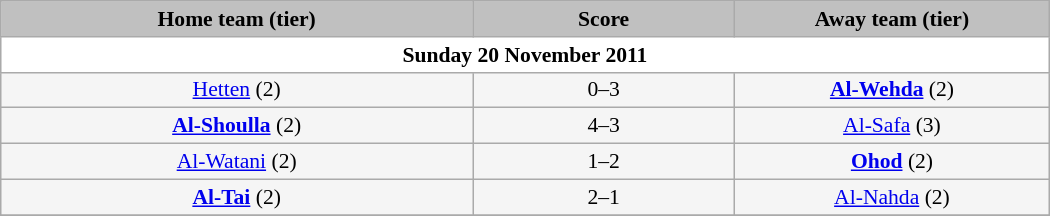<table class="wikitable" style="width: 700px; background:WhiteSmoke; text-align:center; font-size:90%">
<tr>
<td scope="col" style="width: 45%; background:silver;"><strong>Home team (tier)</strong></td>
<td scope="col" style="width: 25%; background:silver;"><strong>Score</strong></td>
<td scope="col" style="width: 45%; background:silver;"><strong>Away team (tier)</strong></td>
</tr>
<tr>
<td colspan="5" style= background:White><strong>Sunday 20 November 2011</strong></td>
</tr>
<tr>
<td><a href='#'>Hetten</a> (2)</td>
<td>0–3</td>
<td><strong><a href='#'>Al-Wehda</a></strong> (2)</td>
</tr>
<tr>
<td><strong><a href='#'>Al-Shoulla</a></strong> (2)</td>
<td>4–3 </td>
<td><a href='#'>Al-Safa</a> (3)</td>
</tr>
<tr>
<td><a href='#'>Al-Watani</a> (2)</td>
<td>1–2</td>
<td><strong><a href='#'>Ohod</a></strong> (2)</td>
</tr>
<tr>
<td><strong><a href='#'>Al-Tai</a></strong> (2)</td>
<td>2–1</td>
<td><a href='#'>Al-Nahda</a> (2)</td>
</tr>
<tr>
</tr>
</table>
